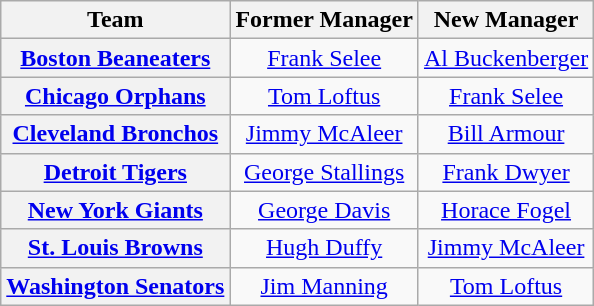<table class="wikitable plainrowheaders" style="text-align:center;">
<tr>
<th>Team</th>
<th>Former Manager</th>
<th>New Manager</th>
</tr>
<tr>
<th scope="row" style="text-align:center;"><a href='#'>Boston Beaneaters</a></th>
<td><a href='#'>Frank Selee</a></td>
<td><a href='#'>Al Buckenberger</a></td>
</tr>
<tr>
<th scope="row" style="text-align:center;"><a href='#'>Chicago Orphans</a></th>
<td><a href='#'>Tom Loftus</a></td>
<td><a href='#'>Frank Selee</a></td>
</tr>
<tr>
<th scope="row" style="text-align:center;"><a href='#'>Cleveland Bronchos</a></th>
<td><a href='#'>Jimmy McAleer</a></td>
<td><a href='#'>Bill Armour</a></td>
</tr>
<tr>
<th scope="row" style="text-align:center;"><a href='#'>Detroit Tigers</a></th>
<td><a href='#'>George Stallings</a></td>
<td><a href='#'>Frank Dwyer</a></td>
</tr>
<tr>
<th scope="row" style="text-align:center;"><a href='#'>New York Giants</a></th>
<td><a href='#'>George Davis</a></td>
<td><a href='#'>Horace Fogel</a></td>
</tr>
<tr>
<th scope="row" style="text-align:center;"><a href='#'>St. Louis Browns</a></th>
<td><a href='#'>Hugh Duffy</a></td>
<td><a href='#'>Jimmy McAleer</a></td>
</tr>
<tr>
<th scope="row" style="text-align:center;"><a href='#'>Washington Senators</a></th>
<td><a href='#'>Jim Manning</a></td>
<td><a href='#'>Tom Loftus</a></td>
</tr>
</table>
